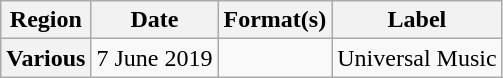<table class="wikitable plainrowheaders">
<tr>
<th scope="col">Region</th>
<th scope="col">Date</th>
<th scope="col">Format(s)</th>
<th scope="col">Label</th>
</tr>
<tr>
<th scope="row">Various</th>
<td>7 June 2019</td>
<td></td>
<td>Universal Music</td>
</tr>
</table>
